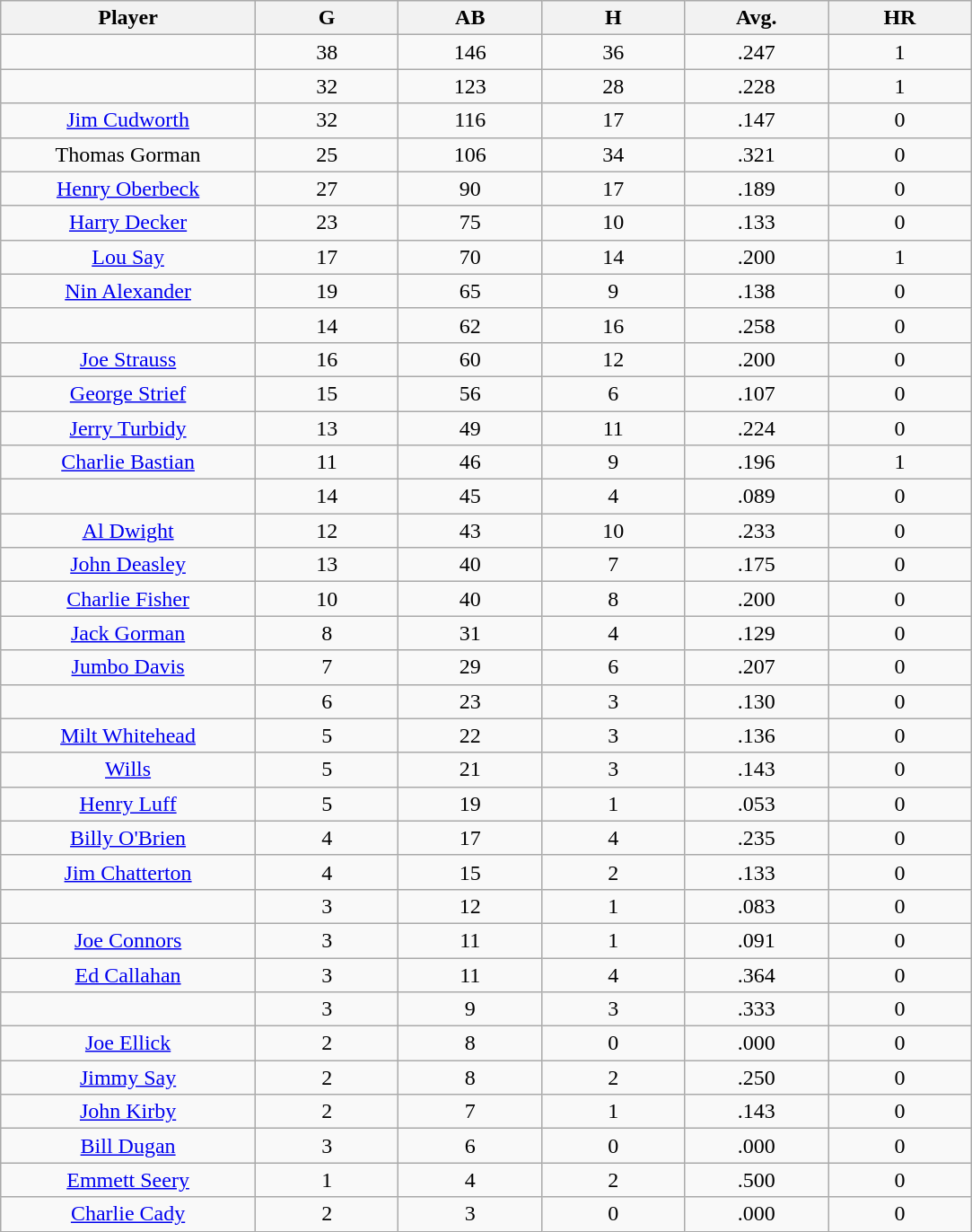<table class="wikitable sortable">
<tr>
<th bgcolor="#DDDDFF" width="16%">Player</th>
<th bgcolor="#DDDDFF" width="9%">G</th>
<th bgcolor="#DDDDFF" width="9%">AB</th>
<th bgcolor="#DDDDFF" width="9%">H</th>
<th bgcolor="#DDDDFF" width="9%">Avg.</th>
<th bgcolor="#DDDDFF" width="9%">HR</th>
</tr>
<tr align="center">
<td></td>
<td>38</td>
<td>146</td>
<td>36</td>
<td>.247</td>
<td>1</td>
</tr>
<tr align="center">
<td></td>
<td>32</td>
<td>123</td>
<td>28</td>
<td>.228</td>
<td>1</td>
</tr>
<tr align="center">
<td><a href='#'>Jim Cudworth</a></td>
<td>32</td>
<td>116</td>
<td>17</td>
<td>.147</td>
<td>0</td>
</tr>
<tr align=center>
<td>Thomas Gorman</td>
<td>25</td>
<td>106</td>
<td>34</td>
<td>.321</td>
<td>0</td>
</tr>
<tr align=center>
<td><a href='#'>Henry Oberbeck</a></td>
<td>27</td>
<td>90</td>
<td>17</td>
<td>.189</td>
<td>0</td>
</tr>
<tr align=center>
<td><a href='#'>Harry Decker</a></td>
<td>23</td>
<td>75</td>
<td>10</td>
<td>.133</td>
<td>0</td>
</tr>
<tr align=center>
<td><a href='#'>Lou Say</a></td>
<td>17</td>
<td>70</td>
<td>14</td>
<td>.200</td>
<td>1</td>
</tr>
<tr align=center>
<td><a href='#'>Nin Alexander</a></td>
<td>19</td>
<td>65</td>
<td>9</td>
<td>.138</td>
<td>0</td>
</tr>
<tr align=center>
<td></td>
<td>14</td>
<td>62</td>
<td>16</td>
<td>.258</td>
<td>0</td>
</tr>
<tr align="center">
<td><a href='#'>Joe Strauss</a></td>
<td>16</td>
<td>60</td>
<td>12</td>
<td>.200</td>
<td>0</td>
</tr>
<tr align=center>
<td><a href='#'>George Strief</a></td>
<td>15</td>
<td>56</td>
<td>6</td>
<td>.107</td>
<td>0</td>
</tr>
<tr align=center>
<td><a href='#'>Jerry Turbidy</a></td>
<td>13</td>
<td>49</td>
<td>11</td>
<td>.224</td>
<td>0</td>
</tr>
<tr align=center>
<td><a href='#'>Charlie Bastian</a></td>
<td>11</td>
<td>46</td>
<td>9</td>
<td>.196</td>
<td>1</td>
</tr>
<tr align=center>
<td></td>
<td>14</td>
<td>45</td>
<td>4</td>
<td>.089</td>
<td>0</td>
</tr>
<tr align="center">
<td><a href='#'>Al Dwight</a></td>
<td>12</td>
<td>43</td>
<td>10</td>
<td>.233</td>
<td>0</td>
</tr>
<tr align=center>
<td><a href='#'>John Deasley</a></td>
<td>13</td>
<td>40</td>
<td>7</td>
<td>.175</td>
<td>0</td>
</tr>
<tr align=center>
<td><a href='#'>Charlie Fisher</a></td>
<td>10</td>
<td>40</td>
<td>8</td>
<td>.200</td>
<td>0</td>
</tr>
<tr align=center>
<td><a href='#'>Jack Gorman</a></td>
<td>8</td>
<td>31</td>
<td>4</td>
<td>.129</td>
<td>0</td>
</tr>
<tr align=center>
<td><a href='#'>Jumbo Davis</a></td>
<td>7</td>
<td>29</td>
<td>6</td>
<td>.207</td>
<td>0</td>
</tr>
<tr align=center>
<td></td>
<td>6</td>
<td>23</td>
<td>3</td>
<td>.130</td>
<td>0</td>
</tr>
<tr align="center">
<td><a href='#'>Milt Whitehead</a></td>
<td>5</td>
<td>22</td>
<td>3</td>
<td>.136</td>
<td>0</td>
</tr>
<tr align=center>
<td><a href='#'>Wills</a></td>
<td>5</td>
<td>21</td>
<td>3</td>
<td>.143</td>
<td>0</td>
</tr>
<tr align=center>
<td><a href='#'>Henry Luff</a></td>
<td>5</td>
<td>19</td>
<td>1</td>
<td>.053</td>
<td>0</td>
</tr>
<tr align=center>
<td><a href='#'>Billy O'Brien</a></td>
<td>4</td>
<td>17</td>
<td>4</td>
<td>.235</td>
<td>0</td>
</tr>
<tr align=center>
<td><a href='#'>Jim Chatterton</a></td>
<td>4</td>
<td>15</td>
<td>2</td>
<td>.133</td>
<td>0</td>
</tr>
<tr align=center>
<td></td>
<td>3</td>
<td>12</td>
<td>1</td>
<td>.083</td>
<td>0</td>
</tr>
<tr align="center">
<td><a href='#'>Joe Connors</a></td>
<td>3</td>
<td>11</td>
<td>1</td>
<td>.091</td>
<td>0</td>
</tr>
<tr align=center>
<td><a href='#'>Ed Callahan</a></td>
<td>3</td>
<td>11</td>
<td>4</td>
<td>.364</td>
<td>0</td>
</tr>
<tr align=center>
<td></td>
<td>3</td>
<td>9</td>
<td>3</td>
<td>.333</td>
<td>0</td>
</tr>
<tr align="center">
<td><a href='#'>Joe Ellick</a></td>
<td>2</td>
<td>8</td>
<td>0</td>
<td>.000</td>
<td>0</td>
</tr>
<tr align=center>
<td><a href='#'>Jimmy Say</a></td>
<td>2</td>
<td>8</td>
<td>2</td>
<td>.250</td>
<td>0</td>
</tr>
<tr align=center>
<td><a href='#'>John Kirby</a></td>
<td>2</td>
<td>7</td>
<td>1</td>
<td>.143</td>
<td>0</td>
</tr>
<tr align=center>
<td><a href='#'>Bill Dugan</a></td>
<td>3</td>
<td>6</td>
<td>0</td>
<td>.000</td>
<td>0</td>
</tr>
<tr align=center>
<td><a href='#'>Emmett Seery</a></td>
<td>1</td>
<td>4</td>
<td>2</td>
<td>.500</td>
<td>0</td>
</tr>
<tr align=center>
<td><a href='#'>Charlie Cady</a></td>
<td>2</td>
<td>3</td>
<td>0</td>
<td>.000</td>
<td>0</td>
</tr>
</table>
